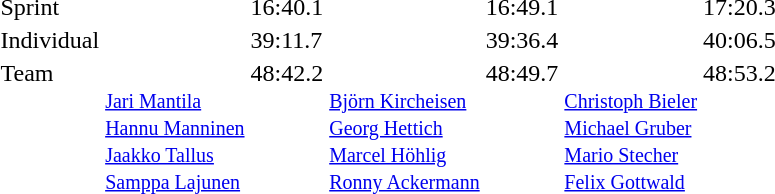<table>
<tr valign="top">
<td>Sprint <br></td>
<td></td>
<td>16:40.1</td>
<td></td>
<td>16:49.1</td>
<td></td>
<td>17:20.3</td>
</tr>
<tr valign="top">
<td>Individual <br></td>
<td></td>
<td>39:11.7</td>
<td></td>
<td>39:36.4</td>
<td></td>
<td>40:06.5</td>
</tr>
<tr valign="top">
<td>Team <br></td>
<td> <small><br><a href='#'>Jari Mantila</a><br><a href='#'>Hannu Manninen</a><br><a href='#'>Jaakko Tallus</a><br><a href='#'>Samppa Lajunen</a></small></td>
<td>48:42.2</td>
<td> <small><br><a href='#'>Björn Kircheisen</a><br><a href='#'>Georg Hettich</a><br><a href='#'>Marcel Höhlig</a><br><a href='#'>Ronny Ackermann</a></small></td>
<td>48:49.7</td>
<td> <small><br><a href='#'>Christoph Bieler</a><br><a href='#'>Michael Gruber</a><br><a href='#'>Mario Stecher</a><br><a href='#'>Felix Gottwald</a></small></td>
<td>48:53.2</td>
</tr>
</table>
